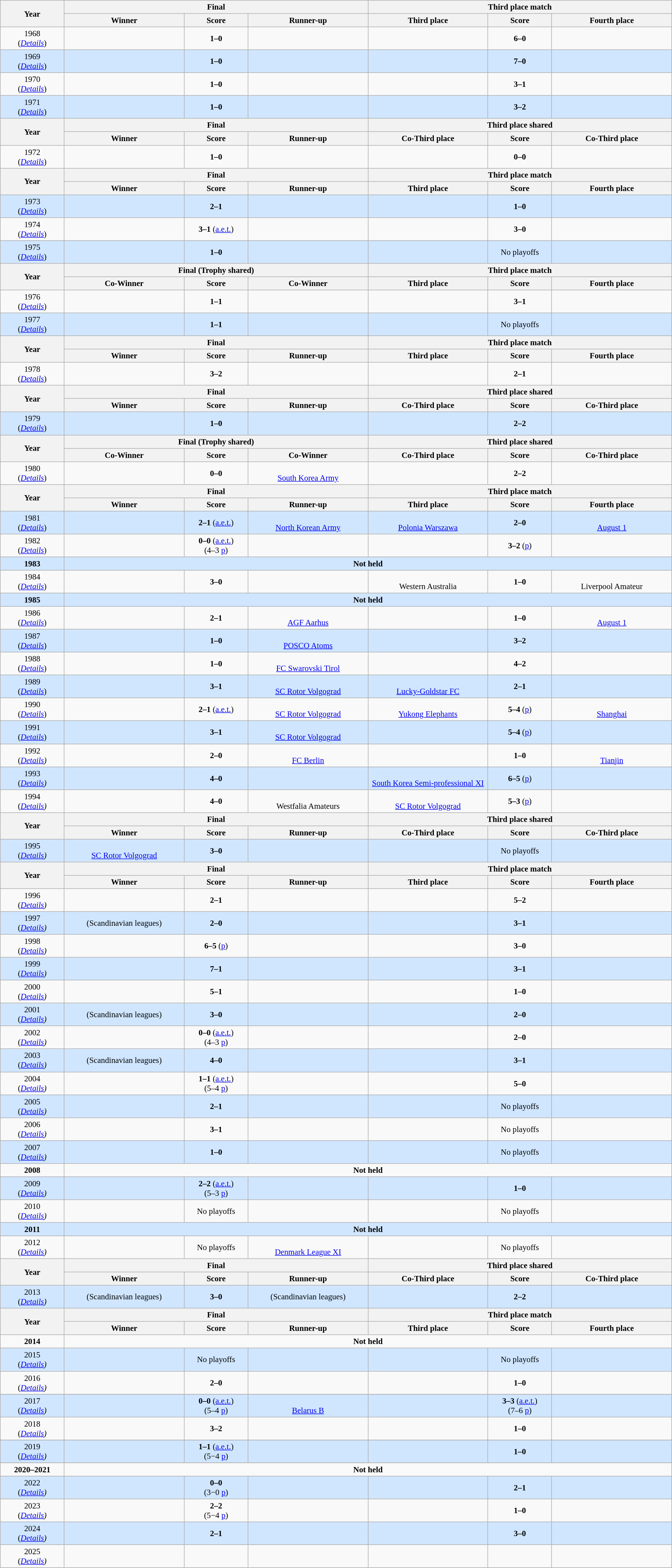<table class="wikitable" style="font-size:95%; width: 100%; text-align: center;">
<tr>
<th rowspan="2" width="08%">Year</th>
<th colspan="3">Final</th>
<th colspan="3">Third place match</th>
</tr>
<tr>
<th width="15%">Winner</th>
<th width="08%">Score</th>
<th width="15%">Runner-up</th>
<th width="15%">Third place</th>
<th width="08%">Score</th>
<th width="15%">Fourth place</th>
</tr>
<tr>
<td>1968<br>(<em><a href='#'>Details</a></em>)</td>
<td><strong></strong></td>
<td><strong>1–0</strong></td>
<td></td>
<td></td>
<td><strong>6–0</strong></td>
<td></td>
</tr>
<tr style="background: #D0E6FF;">
<td>1969<br>(<em><a href='#'>Details</a></em>)</td>
<td><strong></strong></td>
<td><strong>1–0</strong></td>
<td></td>
<td></td>
<td><strong>7–0</strong></td>
<td></td>
</tr>
<tr>
<td>1970<br>(<em><a href='#'>Details</a></em>)</td>
<td><strong></strong></td>
<td><strong>1–0</strong></td>
<td></td>
<td></td>
<td><strong>3–1</strong></td>
<td></td>
</tr>
<tr style="background: #D0E6FF;">
<td>1971<br>(<em><a href='#'>Details</a></em>)</td>
<td><strong></strong></td>
<td><strong>1–0</strong></td>
<td></td>
<td></td>
<td><strong>3–2</strong></td>
<td></td>
</tr>
<tr>
<th rowspan="2" width="08%">Year</th>
<th colspan="3">Final</th>
<th colspan="3">Third place shared</th>
</tr>
<tr>
<th width="15%">Winner</th>
<th width="08%">Score</th>
<th width="15%">Runner-up</th>
<th width="15%">Co-Third place</th>
<th width="08%">Score</th>
<th width="15%">Co-Third place</th>
</tr>
<tr>
<td>1972<br>(<em><a href='#'>Details</a></em>)</td>
<td><strong></strong></td>
<td><strong>1–0</strong></td>
<td><strong></strong></td>
<td></td>
<td><strong>0–0</strong></td>
<td></td>
</tr>
<tr>
<th rowspan="2" width="08%">Year</th>
<th colspan="3">Final</th>
<th colspan="3">Third place match</th>
</tr>
<tr>
<th width="15%">Winner</th>
<th width="08%">Score</th>
<th width="15%">Runner-up</th>
<th width="15%">Third place</th>
<th width="08%">Score</th>
<th width="15%">Fourth place</th>
</tr>
<tr style="background: #D0E6FF;">
<td>1973<br>(<em><a href='#'>Details</a></em>)</td>
<td><strong></strong></td>
<td><strong>2–1</strong></td>
<td></td>
<td></td>
<td><strong>1–0</strong></td>
<td></td>
</tr>
<tr>
<td>1974<br>(<em><a href='#'>Details</a></em>)</td>
<td><strong></strong></td>
<td><strong>3–1</strong> (<a href='#'>a.e.t.</a>)</td>
<td></td>
<td></td>
<td><strong>3–0</strong></td>
<td></td>
</tr>
<tr style="background: #D0E6FF;">
<td>1975<br>(<em><a href='#'>Details</a></em>)</td>
<td><strong></strong></td>
<td><strong>1–0</strong></td>
<td></td>
<td></td>
<td><span>No playoffs</span></td>
<td></td>
</tr>
<tr>
<th rowspan="2" width="08%">Year</th>
<th colspan="3">Final (Trophy shared)</th>
<th colspan="3">Third place match</th>
</tr>
<tr>
<th width="15%">Co-Winner</th>
<th width="08%">Score</th>
<th width="15%">Co-Winner</th>
<th width="15%">Third place</th>
<th width="08%">Score</th>
<th width="15%">Fourth place</th>
</tr>
<tr>
<td>1976<br>(<em><a href='#'>Details</a></em>)</td>
<td><strong></strong></td>
<td><strong>1–1</strong></td>
<td><strong></strong></td>
<td></td>
<td><strong>3–1</strong></td>
<td></td>
</tr>
<tr style="background: #D0E6FF;">
<td>1977<br>(<em><a href='#'>Details</a></em>)</td>
<td></td>
<td><strong>1–1</strong></td>
<td><strong></strong></td>
<td></td>
<td><span>No playoffs</span></td>
<td></td>
</tr>
<tr>
<th rowspan="2" width="08%">Year</th>
<th colspan="3">Final</th>
<th colspan="3">Third place match</th>
</tr>
<tr>
<th width="15%">Winner</th>
<th width="08%">Score</th>
<th width="15%">Runner-up</th>
<th width="15%">Third place</th>
<th width="08%">Score</th>
<th width="15%">Fourth place</th>
</tr>
<tr>
<td>1978<br>(<em><a href='#'>Details</a></em>)</td>
<td></td>
<td><strong>3–2</strong></td>
<td></td>
<td></td>
<td><strong>2–1</strong></td>
<td></td>
</tr>
<tr>
<th rowspan="2" width="08%">Year</th>
<th colspan="3">Final</th>
<th colspan="3">Third place shared</th>
</tr>
<tr>
<th width="15%">Winner</th>
<th width="08%">Score</th>
<th width="15%">Runner-up</th>
<th width="15%">Co-Third place</th>
<th width="08%">Score</th>
<th width="15%">Co-Third place</th>
</tr>
<tr style="background: #D0E6FF;">
<td>1979<br>(<em><a href='#'>Details</a></em>)</td>
<td></td>
<td><strong>1–0</strong></td>
<td></td>
<td></td>
<td><strong>2–2</strong></td>
<td></td>
</tr>
<tr>
<th rowspan="2" width="08%">Year</th>
<th colspan="3">Final (Trophy shared)</th>
<th colspan="3">Third place shared</th>
</tr>
<tr>
<th width="15%">Co-Winner</th>
<th width="08%">Score</th>
<th width="15%">Co-Winner</th>
<th width="15%">Co-Third place</th>
<th width="08%">Score</th>
<th width="15%">Co-Third place</th>
</tr>
<tr>
<td>1980<br>(<em><a href='#'>Details</a></em>)</td>
<td></td>
<td><strong>0–0</strong></td>
<td><br><a href='#'>South Korea Army</a></td>
<td></td>
<td><strong>2–2</strong></td>
<td></td>
</tr>
<tr>
<th rowspan="2" width="08%">Year</th>
<th colspan="3">Final</th>
<th colspan="3">Third place match</th>
</tr>
<tr>
<th width="15%">Winner</th>
<th width="08%">Score</th>
<th width="15%">Runner-up</th>
<th width="15%">Third place</th>
<th width="08%">Score</th>
<th width="15%">Fourth place</th>
</tr>
<tr style="background: #D0E6FF;">
<td>1981<br>(<em><a href='#'>Details</a></em>)</td>
<td></td>
<td><strong>2–1</strong> (<a href='#'>a.e.t.</a>)</td>
<td><br><a href='#'>North Korean Army</a></td>
<td><br><a href='#'>Polonia Warszawa</a></td>
<td><strong>2–0</strong></td>
<td><br><a href='#'>August 1</a></td>
</tr>
<tr>
<td>1982<br>(<em><a href='#'>Details</a></em>)</td>
<td></td>
<td><strong>0–0</strong> (<a href='#'>a.e.t.</a>) <br>(4–3 <a href='#'>p</a>)</td>
<td></td>
<td></td>
<td><strong>3–2</strong> (<a href='#'>p</a>)</td>
<td></td>
</tr>
<tr style="background: #D0E6FF;">
<td><span><strong>1983</strong></span></td>
<td colspan="6"><span><strong>Not held</strong></span></td>
</tr>
<tr>
<td>1984<br>(<em><a href='#'>Details</a></em>)</td>
<td></td>
<td><strong>3–0</strong></td>
<td></td>
<td><br> Western Australia</td>
<td><strong>1–0</strong></td>
<td><br> Liverpool Amateur</td>
</tr>
<tr style="background: #D0E6FF;">
<td><span><strong>1985</strong></span></td>
<td colspan="6"><span><strong>Not held</strong></span></td>
</tr>
<tr>
<td>1986<br>(<em><a href='#'>Details</a></em>)</td>
<td></td>
<td><strong>2–1</strong></td>
<td><br><a href='#'>AGF Aarhus</a></td>
<td></td>
<td><strong>1–0</strong></td>
<td><br> <a href='#'>August 1</a></td>
</tr>
<tr style="background: #D0E6FF;">
<td>1987<br>(<em><a href='#'>Details</a></em>)</td>
<td></td>
<td><strong>1–0</strong></td>
<td> <br><a href='#'>POSCO Atoms</a></td>
<td></td>
<td><strong>3–2</strong></td>
<td></td>
</tr>
<tr>
<td>1988<br>(<em><a href='#'>Details</a></em>)</td>
<td></td>
<td><strong>1–0</strong></td>
<td> <br> <a href='#'>FC Swarovski Tirol</a></td>
<td></td>
<td><strong>4–2</strong></td>
<td></td>
</tr>
<tr style="background: #D0E6FF;">
<td>1989<br>(<em><a href='#'>Details</a></em>)</td>
<td></td>
<td><strong>3–1</strong></td>
<td> <br>  <a href='#'>SC Rotor Volgograd</a></td>
<td> <br>  <a href='#'>Lucky-Goldstar FC</a></td>
<td><strong>2–1</strong></td>
<td></td>
</tr>
<tr>
<td>1990<br>(<em><a href='#'>Details</a></em>)</td>
<td></td>
<td><strong>2–1</strong> (<a href='#'>a.e.t.</a>)</td>
<td> <br> <a href='#'>SC Rotor Volgograd</a></td>
<td> <br> <a href='#'>Yukong Elephants</a></td>
<td><strong>5–4</strong> (<a href='#'>p</a>)</td>
<td> <br> <a href='#'>Shanghai</a></td>
</tr>
<tr style="background: #D0E6FF;">
<td>1991<br>(<em><a href='#'>Details</a></em>)</td>
<td></td>
<td><strong>3–1</strong></td>
<td> <br> <a href='#'>SC Rotor Volgograd</a></td>
<td></td>
<td><strong>5–4</strong> (<a href='#'>p</a>)</td>
<td></td>
</tr>
<tr>
<td>1992<br>(<em><a href='#'>Details</a>)</em></td>
<td></td>
<td><strong>2–0</strong></td>
<td> <br>  <a href='#'>FC Berlin</a></td>
<td></td>
<td><strong>1–0</strong></td>
<td> <br> <a href='#'>Tianjin</a></td>
</tr>
<tr style="background: #D0E6FF;">
<td>1993<br>(<em><a href='#'>Details</a>)</em></td>
<td></td>
<td><strong>4–0</strong></td>
<td></td>
<td> <br> <a href='#'>South Korea Semi-professional XI</a></td>
<td><strong>6–5</strong> (<a href='#'>p</a>)</td>
<td></td>
</tr>
<tr>
<td>1994<br>(<em><a href='#'>Details</a>)</em></td>
<td></td>
<td><strong>4–0</strong></td>
<td> <br> Westfalia Amateurs</td>
<td> <br> <a href='#'>SC Rotor Volgograd</a></td>
<td><strong>5–3</strong> (<a href='#'>p</a>)</td>
<td></td>
</tr>
<tr>
<th rowspan="2" width="08%">Year</th>
<th colspan="3">Final</th>
<th colspan="3">Third place shared</th>
</tr>
<tr>
<th width="15%">Winner</th>
<th width="08%">Score</th>
<th width="15%">Runner-up</th>
<th width="15%">Co-Third place</th>
<th width="08%">Score</th>
<th width="15%">Co-Third place</th>
</tr>
<tr style="background: #D0E6FF;">
<td>1995<br>(<em><a href='#'>Details</a>)</em></td>
<td> <br><a href='#'>SC Rotor Volgograd</a></td>
<td><strong>3–0</strong></td>
<td></td>
<td></td>
<td><span>No playoffs</span></td>
<td></td>
</tr>
<tr>
<th rowspan="2" width="08%">Year</th>
<th colspan="3">Final</th>
<th colspan="3">Third place match</th>
</tr>
<tr>
<th width="15%">Winner</th>
<th width="08%">Score</th>
<th width="15%">Runner-up</th>
<th width="15%">Third place</th>
<th width="08%">Score</th>
<th width="15%">Fourth place</th>
</tr>
<tr>
<td>1996<br>(<em><a href='#'>Details</a>)</em></td>
<td></td>
<td><strong>2–1</strong></td>
<td></td>
<td></td>
<td><strong>5–2</strong></td>
<td></td>
</tr>
<tr style="background: #D0E6FF;">
<td>1997<br>(<em><a href='#'>Details</a>)</em></td>
<td> (Scandinavian leagues)</td>
<td><strong>2–0</strong></td>
<td></td>
<td></td>
<td><strong>3–1</strong></td>
<td></td>
</tr>
<tr>
<td>1998<br>(<em><a href='#'>Details</a>)</em></td>
<td></td>
<td><strong>6–5</strong> (<a href='#'>p</a>)</td>
<td></td>
<td></td>
<td><strong>3–0</strong></td>
<td></td>
</tr>
<tr style="background: #D0E6FF;">
<td>1999<br>(<em><a href='#'>Details</a>)</em></td>
<td></td>
<td><strong>7–1</strong></td>
<td></td>
<td></td>
<td><strong>3–1</strong></td>
<td></td>
</tr>
<tr>
<td>2000<br>(<em><a href='#'>Details</a>)</em></td>
<td></td>
<td><strong>5–1</strong></td>
<td></td>
<td></td>
<td><strong>1–0</strong></td>
<td></td>
</tr>
<tr style="background: #D0E6FF;">
<td>2001<br>(<em><a href='#'>Details</a>)</em></td>
<td> (Scandinavian leagues)</td>
<td><strong>3–0</strong></td>
<td></td>
<td></td>
<td><strong>2–0</strong></td>
<td></td>
</tr>
<tr>
<td>2002<br>(<em><a href='#'>Details</a>)</em></td>
<td></td>
<td><strong>0–0</strong> (<a href='#'>a.e.t.</a>) <br>(4–3 <a href='#'>p</a>)</td>
<td></td>
<td></td>
<td><strong>2–0</strong></td>
<td></td>
</tr>
<tr style="background: #D0E6FF;">
<td>2003<br>(<em><a href='#'>Details</a>)</em></td>
<td> (Scandinavian leagues)</td>
<td><strong>4–0</strong></td>
<td></td>
<td></td>
<td><strong>3–1</strong></td>
<td></td>
</tr>
<tr>
<td>2004<br>(<em><a href='#'>Details</a>)</em></td>
<td></td>
<td><strong>1–1</strong> (<a href='#'>a.e.t.</a>)<br>(5–4 <a href='#'>p</a>)</td>
<td></td>
<td></td>
<td><strong>5–0</strong></td>
<td></td>
</tr>
<tr style="background: #D0E6FF;">
<td>2005<br>(<em><a href='#'>Details</a>)</em></td>
<td></td>
<td><strong>2–1</strong></td>
<td></td>
<td></td>
<td><span>No playoffs</span></td>
<td></td>
</tr>
<tr>
<td>2006<br>(<em><a href='#'>Details</a>)</em></td>
<td></td>
<td><strong>3–1</strong></td>
<td></td>
<td></td>
<td><span>No playoffs</span></td>
<td></td>
</tr>
<tr style="background: #D0E6FF;">
<td>2007<br>(<em><a href='#'>Details</a>)</em></td>
<td></td>
<td><strong>1–0</strong></td>
<td></td>
<td></td>
<td><span>No playoffs</span></td>
<td></td>
</tr>
<tr>
<td><span><strong>2008</strong></span></td>
<td colspan="6"><span><strong>Not held</strong></span></td>
</tr>
<tr style="background: #D0E6FF;">
<td>2009<br>(<em><a href='#'>Details</a>)</em></td>
<td></td>
<td><strong>2–2</strong> (<a href='#'>a.e.t.</a>)<br> (5–3 <a href='#'>p</a>)</td>
<td></td>
<td></td>
<td><strong>1–0</strong></td>
<td></td>
</tr>
<tr>
<td>2010<br>(<em><a href='#'>Details</a>)</em></td>
<td></td>
<td><span>No playoffs</span></td>
<td></td>
<td></td>
<td><span>No playoffs</span></td>
<td></td>
</tr>
<tr style="background: #D0E6FF;">
<td><span><strong>2011</strong></span></td>
<td colspan="6"><span><strong>Not held</strong></span></td>
</tr>
<tr>
<td>2012<br>(<em><a href='#'>Details</a>)</em></td>
<td></td>
<td><span>No playoffs</span></td>
<td> <br> <a href='#'>Denmark League XI</a></td>
<td></td>
<td><span>No playoffs</span></td>
<td></td>
</tr>
<tr>
<th rowspan="2" width="08%">Year</th>
<th colspan="3">Final</th>
<th colspan="3">Third place shared</th>
</tr>
<tr>
<th width="15%">Winner</th>
<th width="08%">Score</th>
<th width="15%">Runner-up</th>
<th width="15%">Co-Third place</th>
<th width="08%">Score</th>
<th width="15%">Co-Third place</th>
</tr>
<tr style="background: #D0E6FF;">
<td>2013<br>(<em><a href='#'>Details</a>)</em></td>
<td> (Scandinavian leagues)</td>
<td><strong>3–0</strong></td>
<td> (Scandinavian leagues)</td>
<td></td>
<td><strong>2–2</strong></td>
<td></td>
</tr>
<tr>
<th rowspan="2" width="08%">Year</th>
<th colspan="3">Final</th>
<th colspan="3">Third place match</th>
</tr>
<tr>
<th width="15%">Winner</th>
<th width="08%">Score</th>
<th width="15%">Runner-up</th>
<th width="15%">Third place</th>
<th width="08%">Score</th>
<th width="15%">Fourth place</th>
</tr>
<tr>
<td><span><strong>2014</strong></span></td>
<td colspan="6"><span><strong>Not held</strong></span></td>
</tr>
<tr style="background: #D0E6FF;">
<td>2015<br>(<em><a href='#'>Details</a>)</em></td>
<td></td>
<td><span>No playoffs</span></td>
<td></td>
<td></td>
<td><span>No playoffs</span></td>
<td></td>
</tr>
<tr>
<td>2016<br>(<em><a href='#'>Details</a>)</em></td>
<td></td>
<td><strong>2–0</strong></td>
<td></td>
<td></td>
<td><strong>1–0</strong></td>
<td></td>
</tr>
<tr>
</tr>
<tr style="background: #D0E6FF;">
<td>2017<br>(<em><a href='#'>Details</a>)</em></td>
<td></td>
<td><strong>0–0</strong> (<a href='#'>a.e.t.</a>)<br>(5–4 <a href='#'>p</a>)</td>
<td>   <br> <a href='#'>Belarus B</a></td>
<td></td>
<td><strong>3–3</strong> (<a href='#'>a.e.t.</a>)<br>(7–6 <a href='#'>p</a>)</td>
<td></td>
</tr>
<tr>
<td>2018<br>(<em><a href='#'>Details</a>)</em></td>
<td><br></td>
<td><strong>3–2</strong></td>
<td><br></td>
<td></td>
<td><strong>1–0</strong></td>
<td></td>
</tr>
<tr>
</tr>
<tr style="background: #D0E6FF;">
<td>2019<br>(<em><a href='#'>Details</a>)</em></td>
<td><br></td>
<td><strong>1–1</strong> (<a href='#'>a.e.t.</a>)<br>(5−4 <a href='#'>p</a>)</td>
<td></td>
<td></td>
<td><strong>1–0</strong></td>
<td></td>
</tr>
<tr>
</tr>
<tr>
<td><span><strong>2020–2021</strong></span></td>
<td colspan="6"><span><strong>Not held</strong></span></td>
</tr>
<tr style="background: #D0E6FF;">
<td>2022<br>(<em><a href='#'>Details</a>)</em></td>
<td></td>
<td><strong>0–0</strong><br>(3−0 <a href='#'>p</a>)</td>
<td></td>
<td></td>
<td><strong>2–1</strong></td>
<td></td>
</tr>
<tr>
<td>2023<br>(<em><a href='#'>Details</a>)</em></td>
<td></td>
<td><strong>2–2</strong><br>(5−4 <a href='#'>p</a>)</td>
<td></td>
<td></td>
<td><strong>1–0</strong></td>
<td></td>
</tr>
<tr style="background: #D0E6FF;">
<td>2024<br>(<em><a href='#'>Details</a>)</em></td>
<td></td>
<td><strong>2–1</strong></td>
<td></td>
<td></td>
<td><strong>3–0</strong></td>
<td></td>
</tr>
<tr>
<td>2025<br>(<em><a href='#'>Details</a>)</em></td>
<td></td>
<td></td>
<td></td>
<td></td>
<td></td>
<td></td>
</tr>
</table>
